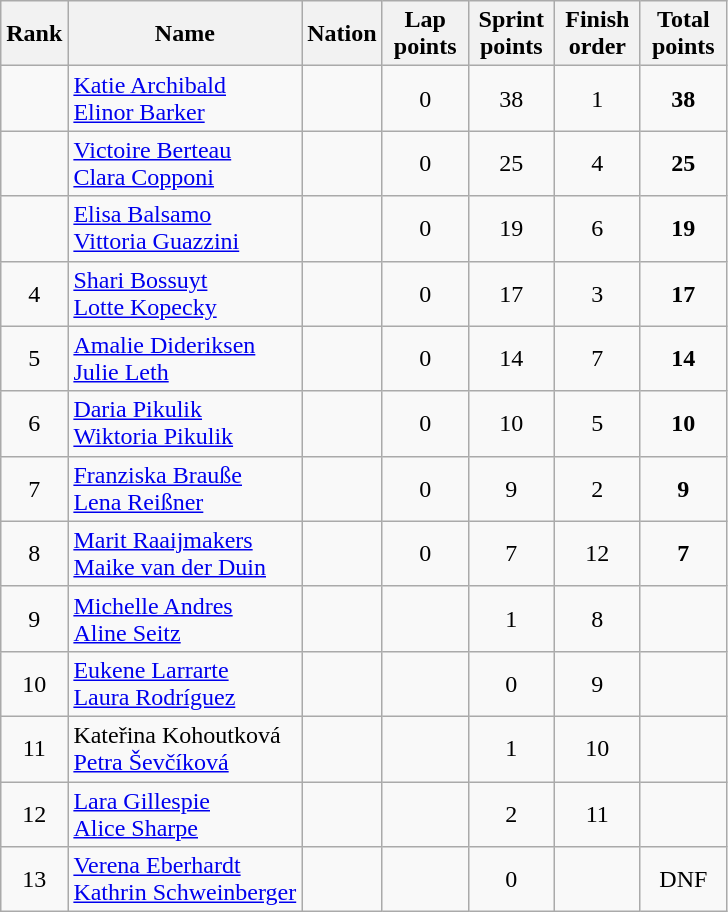<table class="wikitable sortable" style="text-align:center">
<tr>
<th>Rank</th>
<th>Name</th>
<th>Nation</th>
<th width=50>Lap points</th>
<th width=50>Sprint points</th>
<th width=50>Finish order</th>
<th width=50>Total points</th>
</tr>
<tr>
<td></td>
<td align=left><a href='#'>Katie Archibald</a><br><a href='#'>Elinor Barker</a></td>
<td align=left></td>
<td>0</td>
<td>38</td>
<td>1</td>
<td><strong>38</strong></td>
</tr>
<tr>
<td></td>
<td align=left><a href='#'>Victoire Berteau</a><br><a href='#'>Clara Copponi</a></td>
<td align=left></td>
<td>0</td>
<td>25</td>
<td>4</td>
<td><strong>25</strong></td>
</tr>
<tr>
<td></td>
<td align=left><a href='#'>Elisa Balsamo</a><br><a href='#'>Vittoria Guazzini</a></td>
<td align=left></td>
<td>0</td>
<td>19</td>
<td>6</td>
<td><strong>19</strong></td>
</tr>
<tr>
<td>4</td>
<td align=left><a href='#'>Shari Bossuyt</a><br><a href='#'>Lotte Kopecky</a></td>
<td align=left></td>
<td>0</td>
<td>17</td>
<td>3</td>
<td><strong>17</strong></td>
</tr>
<tr>
<td>5</td>
<td align=left><a href='#'>Amalie Dideriksen</a><br><a href='#'>Julie Leth</a></td>
<td align=left></td>
<td>0</td>
<td>14</td>
<td>7</td>
<td><strong>14</strong></td>
</tr>
<tr>
<td>6</td>
<td align=left><a href='#'>Daria Pikulik</a><br><a href='#'>Wiktoria Pikulik</a></td>
<td align=left></td>
<td>0</td>
<td>10</td>
<td>5</td>
<td><strong>10</strong></td>
</tr>
<tr>
<td>7</td>
<td align=left><a href='#'>Franziska Brauße</a><br><a href='#'>Lena Reißner</a></td>
<td align=left></td>
<td>0</td>
<td>9</td>
<td>2</td>
<td><strong>9</strong></td>
</tr>
<tr>
<td>8</td>
<td align=left><a href='#'>Marit Raaijmakers</a><br><a href='#'>Maike van der Duin</a></td>
<td align=left></td>
<td>0</td>
<td>7</td>
<td>12</td>
<td><strong>7</strong></td>
</tr>
<tr>
<td>9</td>
<td align=left><a href='#'>Michelle Andres</a><br><a href='#'>Aline Seitz</a></td>
<td align=left></td>
<td></td>
<td>1</td>
<td>8</td>
<td><strong></strong></td>
</tr>
<tr>
<td>10</td>
<td align=left><a href='#'>Eukene Larrarte</a><br><a href='#'>Laura Rodríguez</a></td>
<td align=left></td>
<td></td>
<td>0</td>
<td>9</td>
<td><strong></strong></td>
</tr>
<tr>
<td>11</td>
<td align=left>Kateřina Kohoutková<br><a href='#'>Petra Ševčíková</a></td>
<td align=left></td>
<td></td>
<td>1</td>
<td>10</td>
<td><strong></strong></td>
</tr>
<tr>
<td>12</td>
<td align=left><a href='#'>Lara Gillespie</a><br><a href='#'>Alice Sharpe</a></td>
<td align=left></td>
<td></td>
<td>2</td>
<td>11</td>
<td><strong></strong></td>
</tr>
<tr>
<td>13</td>
<td align=left><a href='#'>Verena Eberhardt</a><br><a href='#'>Kathrin Schweinberger</a></td>
<td align=left></td>
<td></td>
<td>0</td>
<td></td>
<td>DNF</td>
</tr>
</table>
